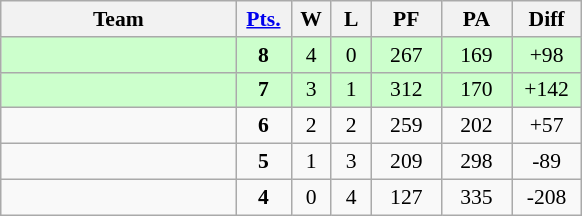<table class=wikitable style="font-size:90%;">
<tr align=center>
<th width=150px>Team</th>
<th width=30px><a href='#'>Pts.</a></th>
<th width=20px>W</th>
<th width=20px>L</th>
<th width=40px>PF</th>
<th width=40px>PA</th>
<th width=40px>Diff</th>
</tr>
<tr align=center bgcolor="#ccffcc">
<td align=left></td>
<td><strong>8</strong></td>
<td>4</td>
<td>0</td>
<td>267</td>
<td>169</td>
<td>+98</td>
</tr>
<tr align=center bgcolor="#ccffcc">
<td align=left></td>
<td><strong>7</strong></td>
<td>3</td>
<td>1</td>
<td>312</td>
<td>170</td>
<td>+142</td>
</tr>
<tr align=center>
<td align=left></td>
<td><strong>6</strong></td>
<td>2</td>
<td>2</td>
<td>259</td>
<td>202</td>
<td>+57</td>
</tr>
<tr align=center>
<td align=left></td>
<td><strong>5</strong></td>
<td>1</td>
<td>3</td>
<td>209</td>
<td>298</td>
<td>-89</td>
</tr>
<tr align=center>
<td align=left></td>
<td><strong>4</strong></td>
<td>0</td>
<td>4</td>
<td>127</td>
<td>335</td>
<td>-208</td>
</tr>
</table>
